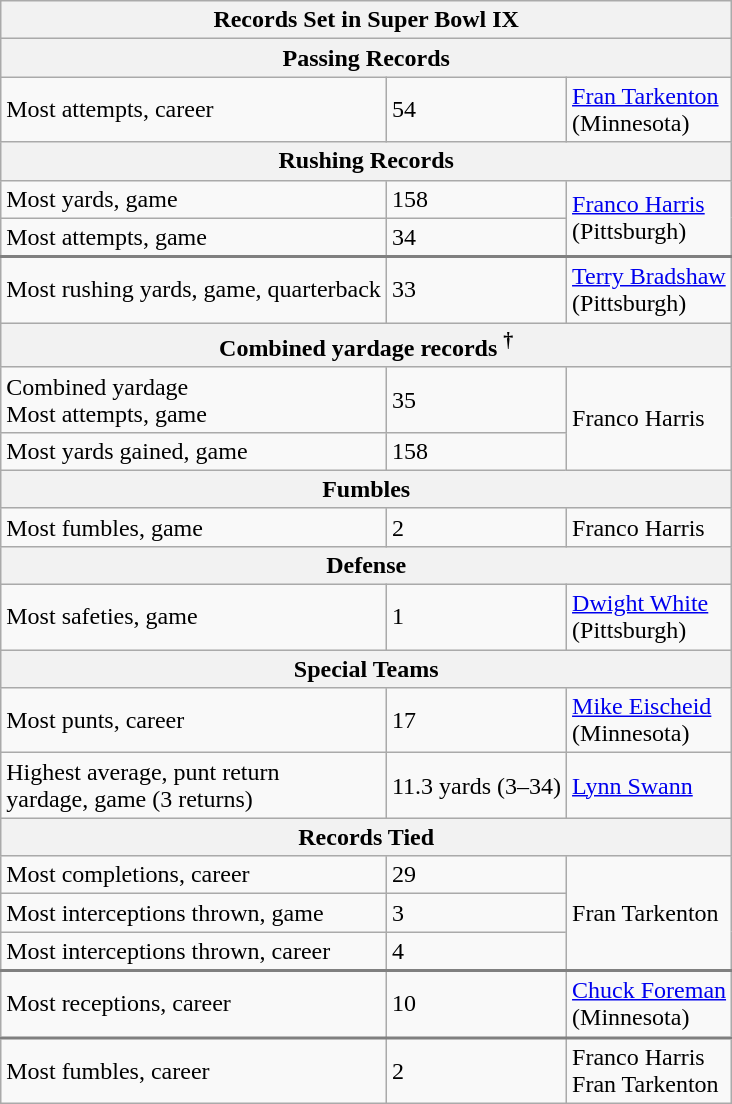<table class="wikitable">
<tr>
<th colspan=3>Records Set in Super Bowl IX</th>
</tr>
<tr>
<th colspan=3>Passing Records</th>
</tr>
<tr>
<td>Most attempts, career</td>
<td>54</td>
<td><a href='#'>Fran Tarkenton</a><br>(Minnesota)</td>
</tr>
<tr>
<th colspan=3>Rushing Records</th>
</tr>
<tr>
<td>Most yards, game</td>
<td>158</td>
<td rowspan=2><a href='#'>Franco Harris</a><br>(Pittsburgh)</td>
</tr>
<tr style="border-bottom: 2px solid gray">
<td>Most attempts, game</td>
<td>34</td>
</tr>
<tr>
<td>Most rushing yards, game, quarterback</td>
<td>33</td>
<td><a href='#'>Terry Bradshaw</a><br>(Pittsburgh)</td>
</tr>
<tr>
<th colspan=3>Combined yardage records <sup>†</sup></th>
</tr>
<tr>
<td>Combined yardage <br> Most attempts, game</td>
<td>35</td>
<td rowspan=2>Franco Harris</td>
</tr>
<tr>
<td>Most yards gained, game</td>
<td>158</td>
</tr>
<tr>
<th colspan=3>Fumbles</th>
</tr>
<tr>
<td>Most fumbles, game</td>
<td>2</td>
<td>Franco Harris</td>
</tr>
<tr>
<th colspan=3>Defense</th>
</tr>
<tr>
<td>Most safeties, game</td>
<td>1</td>
<td><a href='#'>Dwight White</a><br>(Pittsburgh)</td>
</tr>
<tr>
<th colspan=3>Special Teams</th>
</tr>
<tr>
<td>Most punts, career</td>
<td>17</td>
<td><a href='#'>Mike Eischeid</a><br>(Minnesota)</td>
</tr>
<tr>
<td>Highest average, punt return <br>yardage, game (3 returns)</td>
<td>11.3 yards (3–34)</td>
<td><a href='#'>Lynn Swann</a></td>
</tr>
<tr>
<th colspan=3>Records Tied</th>
</tr>
<tr>
<td>Most completions, career</td>
<td>29</td>
<td rowspan=3>Fran Tarkenton</td>
</tr>
<tr>
<td>Most interceptions thrown, game</td>
<td>3</td>
</tr>
<tr style="border-bottom: 2px solid gray">
<td>Most interceptions thrown, career</td>
<td>4</td>
</tr>
<tr style="border-bottom: 2px solid gray">
<td>Most receptions, career</td>
<td>10</td>
<td><a href='#'>Chuck Foreman</a><br>(Minnesota)</td>
</tr>
<tr>
<td>Most fumbles, career</td>
<td>2</td>
<td>Franco Harris<br>Fran Tarkenton</td>
</tr>
</table>
